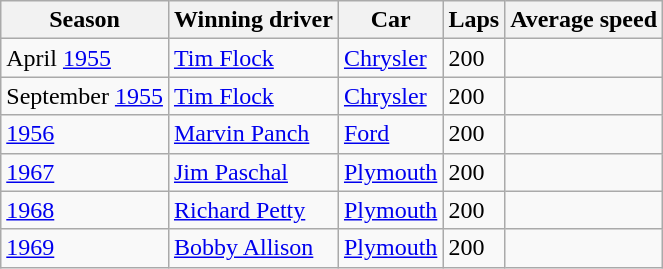<table class="wikitable" border="1">
<tr>
<th>Season</th>
<th>Winning driver</th>
<th>Car</th>
<th>Laps</th>
<th>Average speed</th>
</tr>
<tr>
<td>April <a href='#'>1955</a></td>
<td><a href='#'>Tim Flock</a></td>
<td><a href='#'>Chrysler</a></td>
<td>200</td>
<td></td>
</tr>
<tr>
<td>September <a href='#'>1955</a></td>
<td><a href='#'>Tim Flock</a></td>
<td><a href='#'>Chrysler</a></td>
<td>200</td>
<td></td>
</tr>
<tr>
<td><a href='#'>1956</a></td>
<td><a href='#'>Marvin Panch</a></td>
<td><a href='#'>Ford</a></td>
<td>200</td>
<td></td>
</tr>
<tr>
<td><a href='#'>1967</a></td>
<td><a href='#'>Jim Paschal</a></td>
<td><a href='#'>Plymouth</a></td>
<td>200</td>
<td></td>
</tr>
<tr>
<td><a href='#'>1968</a></td>
<td><a href='#'>Richard Petty</a></td>
<td><a href='#'>Plymouth</a></td>
<td>200</td>
<td></td>
</tr>
<tr>
<td><a href='#'>1969</a></td>
<td><a href='#'>Bobby Allison</a></td>
<td><a href='#'>Plymouth</a></td>
<td>200</td>
<td></td>
</tr>
</table>
